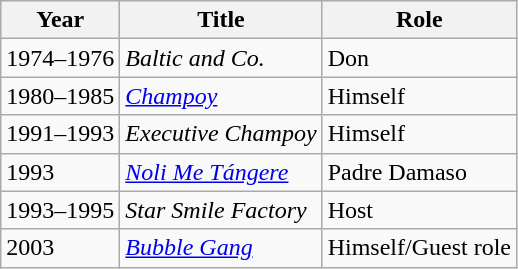<table class="wikitable">
<tr>
<th>Year</th>
<th>Title</th>
<th>Role</th>
</tr>
<tr>
<td>1974–1976</td>
<td><em>Baltic and Co.</em></td>
<td>Don</td>
</tr>
<tr>
<td>1980–1985</td>
<td><em><a href='#'>Champoy</a></em></td>
<td>Himself</td>
</tr>
<tr>
<td>1991–1993</td>
<td><em>Executive Champoy</em></td>
<td>Himself</td>
</tr>
<tr>
<td>1993</td>
<td><em><a href='#'>Noli Me Tángere</a></em></td>
<td>Padre Damaso</td>
</tr>
<tr>
<td>1993–1995</td>
<td><em>Star Smile Factory</em></td>
<td>Host</td>
</tr>
<tr>
<td>2003</td>
<td><em><a href='#'>Bubble Gang</a></em></td>
<td>Himself/Guest role</td>
</tr>
</table>
